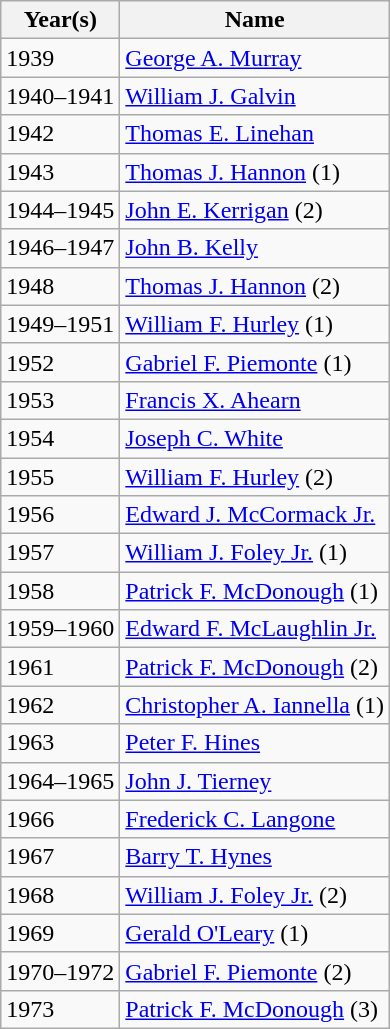<table class="wikitable">
<tr>
<th>Year(s)</th>
<th>Name</th>
</tr>
<tr>
<td>1939</td>
<td><a href='#'>George A. Murray</a></td>
</tr>
<tr>
<td>1940–1941</td>
<td><a href='#'>William J. Galvin</a></td>
</tr>
<tr>
<td>1942</td>
<td><a href='#'>Thomas E. Linehan</a></td>
</tr>
<tr>
<td>1943</td>
<td><a href='#'>Thomas J. Hannon</a> (1)</td>
</tr>
<tr>
<td>1944–1945</td>
<td><a href='#'>John E. Kerrigan</a> (2)</td>
</tr>
<tr>
<td>1946–1947</td>
<td><a href='#'>John B. Kelly</a></td>
</tr>
<tr>
<td>1948</td>
<td><a href='#'>Thomas J. Hannon</a> (2)</td>
</tr>
<tr>
<td>1949–1951</td>
<td><a href='#'>William F. Hurley</a> (1)</td>
</tr>
<tr>
<td>1952</td>
<td><a href='#'>Gabriel F. Piemonte</a> (1)</td>
</tr>
<tr>
<td>1953</td>
<td><a href='#'>Francis X. Ahearn</a></td>
</tr>
<tr>
<td>1954</td>
<td><a href='#'>Joseph C. White</a></td>
</tr>
<tr>
<td>1955</td>
<td><a href='#'>William F. Hurley</a> (2)</td>
</tr>
<tr>
<td>1956</td>
<td><a href='#'>Edward J. McCormack Jr.</a></td>
</tr>
<tr>
<td>1957</td>
<td><a href='#'>William J. Foley Jr.</a> (1)</td>
</tr>
<tr>
<td>1958</td>
<td><a href='#'>Patrick F. McDonough</a> (1)</td>
</tr>
<tr>
<td>1959–1960</td>
<td><a href='#'>Edward F. McLaughlin Jr.</a></td>
</tr>
<tr>
<td>1961</td>
<td><a href='#'>Patrick F. McDonough</a> (2)</td>
</tr>
<tr>
<td>1962</td>
<td><a href='#'>Christopher A. Iannella</a> (1)</td>
</tr>
<tr>
<td>1963</td>
<td><a href='#'>Peter F. Hines</a></td>
</tr>
<tr>
<td>1964–1965</td>
<td><a href='#'>John J. Tierney</a></td>
</tr>
<tr>
<td>1966</td>
<td><a href='#'>Frederick C. Langone</a></td>
</tr>
<tr>
<td>1967</td>
<td><a href='#'>Barry T. Hynes</a></td>
</tr>
<tr>
<td>1968</td>
<td><a href='#'>William J. Foley Jr.</a> (2)</td>
</tr>
<tr>
<td>1969</td>
<td><a href='#'>Gerald O'Leary</a> (1)</td>
</tr>
<tr>
<td>1970–1972</td>
<td><a href='#'>Gabriel F. Piemonte</a> (2)</td>
</tr>
<tr>
<td>1973</td>
<td><a href='#'>Patrick F. McDonough</a> (3)</td>
</tr>
</table>
